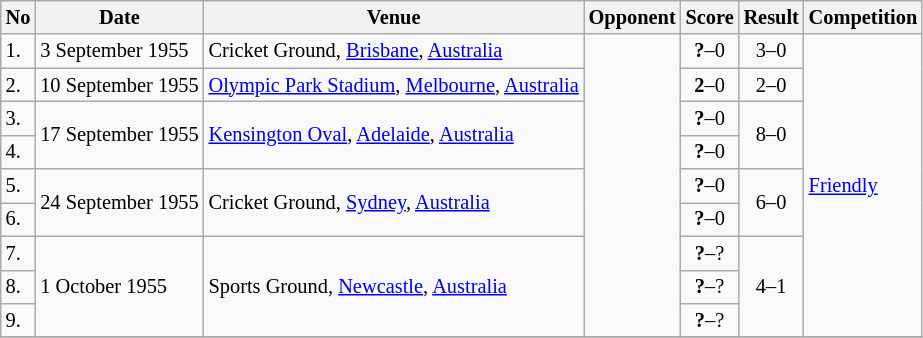<table class="wikitable" style="font-size:85%;">
<tr>
<th>No</th>
<th>Date</th>
<th>Venue</th>
<th>Opponent</th>
<th>Score</th>
<th>Result</th>
<th>Competition</th>
</tr>
<tr>
<td>1.</td>
<td>3 September 1955</td>
<td>Cricket Ground, <a href='#'>Brisbane</a>, <a href='#'>Australia</a></td>
<td rowspan="9"></td>
<td align=center><strong>?</strong>–0</td>
<td align=center>3–0</td>
<td rowspan="9"><a href='#'>Friendly</a></td>
</tr>
<tr>
<td>2.</td>
<td>10 September 1955</td>
<td><a href='#'>Olympic Park Stadium</a>, <a href='#'>Melbourne</a>, <a href='#'>Australia</a></td>
<td align=center><strong>2</strong>–0</td>
<td align=center>2–0</td>
</tr>
<tr>
<td>3.</td>
<td rowspan="2">17 September 1955</td>
<td rowspan="2"><a href='#'>Kensington Oval</a>, <a href='#'>Adelaide</a>, <a href='#'>Australia</a></td>
<td align=center><strong>?</strong>–0</td>
<td align=center rowspan="2">8–0</td>
</tr>
<tr>
<td>4.</td>
<td align=center><strong>?</strong>–0</td>
</tr>
<tr>
<td>5.</td>
<td rowspan="2">24 September 1955</td>
<td rowspan="2">Cricket Ground, <a href='#'>Sydney</a>, <a href='#'>Australia</a></td>
<td align=center><strong>?</strong>–0</td>
<td align=center rowspan="2">6–0</td>
</tr>
<tr>
<td>6.</td>
<td align=center><strong>?</strong>–0</td>
</tr>
<tr>
<td>7.</td>
<td rowspan="3">1 October 1955</td>
<td rowspan="3">Sports Ground, <a href='#'>Newcastle</a>, <a href='#'>Australia</a></td>
<td align=center><strong>?</strong>–?</td>
<td align=center rowspan="3">4–1</td>
</tr>
<tr>
<td>8.</td>
<td align=center><strong>?</strong>–?</td>
</tr>
<tr>
<td>9.</td>
<td align=center><strong>?</strong>–?</td>
</tr>
<tr>
</tr>
</table>
